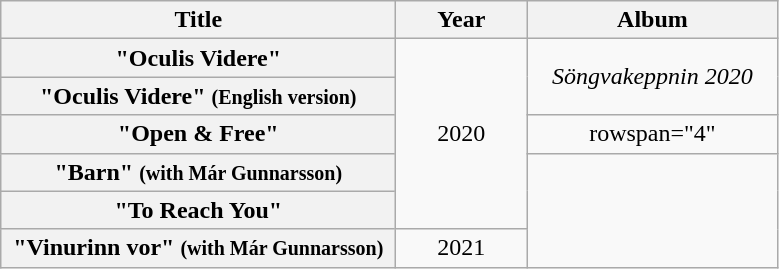<table class="wikitable plainrowheaders" style="text-align:center;">
<tr>
<th scope="col" style="width:16em;">Title</th>
<th scope="col" style="width:5em;">Year</th>
<th scope="col" style="width:10em;">Album</th>
</tr>
<tr>
<th scope="row">"Oculis Videre"</th>
<td rowspan="5">2020</td>
<td rowspan="2"><em>Söngvakeppnin 2020</em></td>
</tr>
<tr>
<th scope="row">"Oculis Videre" <small>(English version)</small></th>
</tr>
<tr>
<th scope="row">"Open & Free"</th>
<td>rowspan="4" </td>
</tr>
<tr>
<th scope="row">"Barn" <small>(with Már Gunnarsson)</small></th>
</tr>
<tr>
<th scope="row">"To Reach You"</th>
</tr>
<tr>
<th scope="row">"Vinurinn vor" <small>(with Már Gunnarsson)</small></th>
<td>2021</td>
</tr>
</table>
